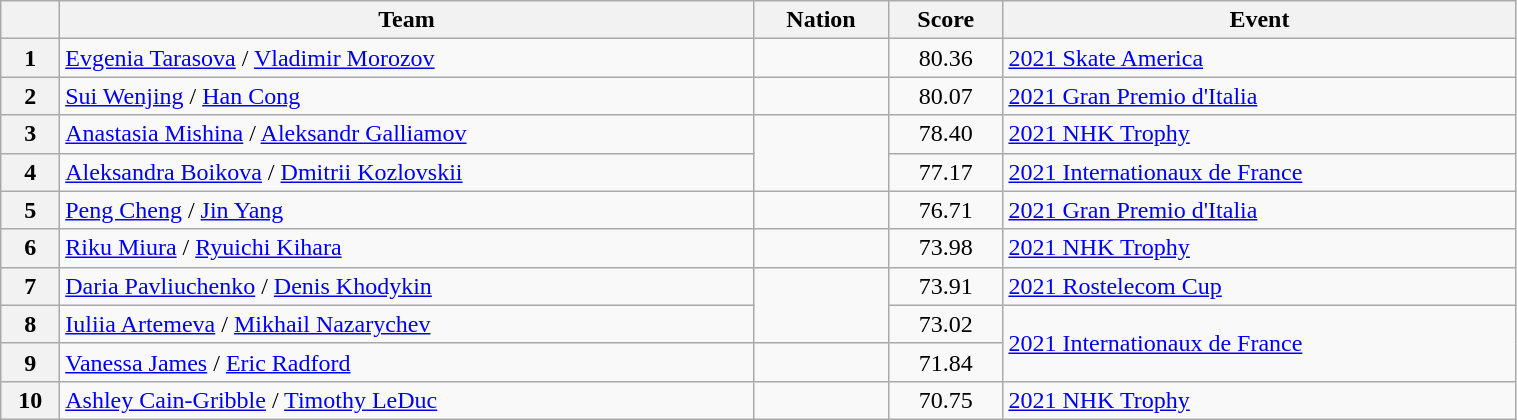<table class="wikitable sortable" style="text-align:left; width:80%">
<tr>
<th scope="col"></th>
<th scope="col">Team</th>
<th scope="col">Nation</th>
<th scope="col">Score</th>
<th scope="col">Event</th>
</tr>
<tr>
<th scope="row">1</th>
<td><a href='#'>Evgenia Tarasova</a> / <a href='#'>Vladimir Morozov</a></td>
<td></td>
<td style="text-align:center;">80.36</td>
<td><a href='#'>2021 Skate America</a></td>
</tr>
<tr>
<th scope="row">2</th>
<td><a href='#'>Sui Wenjing</a> / <a href='#'>Han Cong</a></td>
<td></td>
<td style="text-align:center;">80.07</td>
<td><a href='#'>2021 Gran Premio d'Italia</a></td>
</tr>
<tr>
<th scope="row">3</th>
<td><a href='#'>Anastasia Mishina</a> / <a href='#'>Aleksandr Galliamov</a></td>
<td rowspan="2"></td>
<td style="text-align:center;">78.40</td>
<td><a href='#'>2021 NHK Trophy</a></td>
</tr>
<tr>
<th scope="row">4</th>
<td><a href='#'>Aleksandra Boikova</a> / <a href='#'>Dmitrii Kozlovskii</a></td>
<td style="text-align:center;">77.17</td>
<td><a href='#'>2021 Internationaux de France</a></td>
</tr>
<tr>
<th scope="row">5</th>
<td><a href='#'>Peng Cheng</a> / <a href='#'>Jin Yang</a></td>
<td></td>
<td style="text-align:center;">76.71</td>
<td><a href='#'>2021 Gran Premio d'Italia</a></td>
</tr>
<tr>
<th scope="row">6</th>
<td><a href='#'>Riku Miura</a> / <a href='#'>Ryuichi Kihara</a></td>
<td></td>
<td style="text-align:center;">73.98</td>
<td><a href='#'>2021 NHK Trophy</a></td>
</tr>
<tr>
<th scope="row">7</th>
<td><a href='#'>Daria Pavliuchenko</a> / <a href='#'>Denis Khodykin</a></td>
<td rowspan="2"></td>
<td style="text-align:center;">73.91</td>
<td><a href='#'>2021 Rostelecom Cup</a></td>
</tr>
<tr>
<th scope="row">8</th>
<td><a href='#'>Iuliia Artemeva</a> / <a href='#'>Mikhail Nazarychev</a></td>
<td style="text-align:center;">73.02</td>
<td rowspan="2"><a href='#'>2021 Internationaux de France</a></td>
</tr>
<tr>
<th scope="row">9</th>
<td><a href='#'>Vanessa James</a> / <a href='#'>Eric Radford</a></td>
<td></td>
<td style="text-align:center;">71.84</td>
</tr>
<tr>
<th scope="row">10</th>
<td><a href='#'>Ashley Cain-Gribble</a> / <a href='#'>Timothy LeDuc</a></td>
<td></td>
<td style="text-align:center;">70.75</td>
<td><a href='#'>2021 NHK Trophy</a></td>
</tr>
</table>
